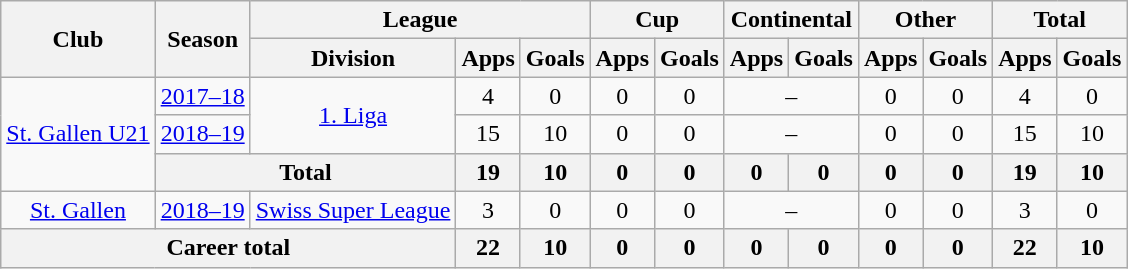<table class="wikitable" style="text-align:center">
<tr>
<th rowspan="2">Club</th>
<th rowspan="2">Season</th>
<th colspan="3">League</th>
<th colspan="2">Cup</th>
<th colspan="2">Continental</th>
<th colspan="2">Other</th>
<th colspan="2">Total</th>
</tr>
<tr>
<th>Division</th>
<th>Apps</th>
<th>Goals</th>
<th>Apps</th>
<th>Goals</th>
<th>Apps</th>
<th>Goals</th>
<th>Apps</th>
<th>Goals</th>
<th>Apps</th>
<th>Goals</th>
</tr>
<tr>
<td rowspan="3"><a href='#'>St. Gallen U21</a></td>
<td><a href='#'>2017–18</a></td>
<td rowspan="2"><a href='#'>1. Liga</a></td>
<td>4</td>
<td>0</td>
<td>0</td>
<td>0</td>
<td colspan="2">–</td>
<td>0</td>
<td>0</td>
<td>4</td>
<td>0</td>
</tr>
<tr>
<td><a href='#'>2018–19</a></td>
<td>15</td>
<td>10</td>
<td>0</td>
<td>0</td>
<td colspan="2">–</td>
<td>0</td>
<td>0</td>
<td>15</td>
<td>10</td>
</tr>
<tr>
<th colspan="2">Total</th>
<th>19</th>
<th>10</th>
<th>0</th>
<th>0</th>
<th>0</th>
<th>0</th>
<th>0</th>
<th>0</th>
<th>19</th>
<th>10</th>
</tr>
<tr>
<td><a href='#'>St. Gallen</a></td>
<td><a href='#'>2018–19</a></td>
<td><a href='#'>Swiss Super League</a></td>
<td>3</td>
<td>0</td>
<td>0</td>
<td>0</td>
<td colspan="2">–</td>
<td>0</td>
<td>0</td>
<td>3</td>
<td>0</td>
</tr>
<tr>
<th colspan="3">Career total</th>
<th>22</th>
<th>10</th>
<th>0</th>
<th>0</th>
<th>0</th>
<th>0</th>
<th>0</th>
<th>0</th>
<th>22</th>
<th>10</th>
</tr>
</table>
